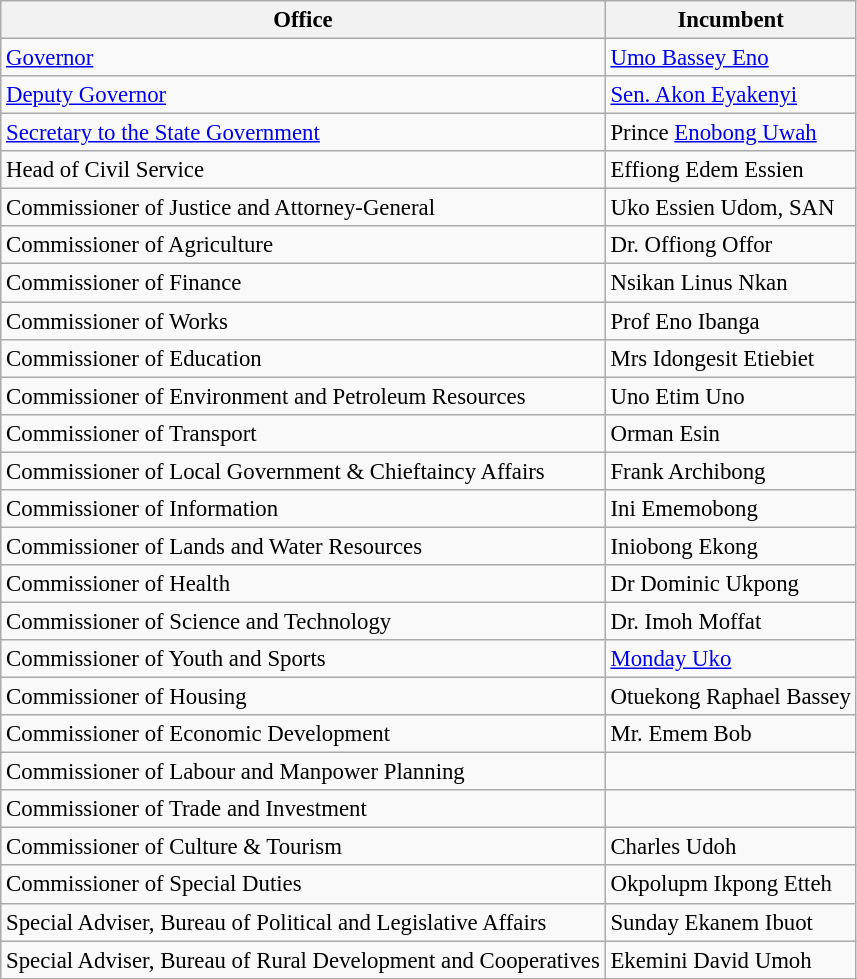<table class="wikitable" style="font-size: 95%;">
<tr>
<th>Office</th>
<th>Incumbent</th>
</tr>
<tr>
<td><a href='#'>Governor</a></td>
<td><a href='#'>Umo Bassey Eno</a></td>
</tr>
<tr>
<td><a href='#'>Deputy Governor</a></td>
<td><a href='#'>Sen. Akon Eyakenyi</a></td>
</tr>
<tr>
<td><a href='#'>Secretary to the State Government</a></td>
<td>Prince <a href='#'>Enobong Uwah</a></td>
</tr>
<tr>
<td>Head of Civil Service</td>
<td>Effiong Edem Essien</td>
</tr>
<tr>
<td>Commissioner of Justice and Attorney-General</td>
<td>Uko Essien Udom, SAN</td>
</tr>
<tr>
<td>Commissioner of Agriculture</td>
<td>Dr. Offiong Offor</td>
</tr>
<tr>
<td>Commissioner of Finance</td>
<td>Nsikan Linus Nkan</td>
</tr>
<tr>
<td>Commissioner of Works</td>
<td>Prof Eno Ibanga</td>
</tr>
<tr>
<td>Commissioner of Education</td>
<td>Mrs Idongesit Etiebiet</td>
</tr>
<tr>
<td>Commissioner of Environment and Petroleum Resources</td>
<td>Uno Etim Uno</td>
</tr>
<tr>
<td>Commissioner of Transport</td>
<td>Orman Esin</td>
</tr>
<tr>
<td>Commissioner of Local Government & Chieftaincy Affairs</td>
<td>Frank Archibong</td>
</tr>
<tr>
<td>Commissioner of Information</td>
<td>Ini Ememobong</td>
</tr>
<tr>
<td>Commissioner of Lands and Water Resources</td>
<td>Iniobong Ekong</td>
</tr>
<tr>
<td>Commissioner of Health</td>
<td>Dr Dominic Ukpong </td>
</tr>
<tr>
<td>Commissioner of Science and Technology</td>
<td>Dr. Imoh Moffat</td>
</tr>
<tr>
<td>Commissioner of Youth and Sports</td>
<td><a href='#'>Monday Uko</a></td>
</tr>
<tr>
<td>Commissioner of Housing</td>
<td>Otuekong Raphael Bassey</td>
</tr>
<tr>
<td>Commissioner of Economic Development</td>
<td>Mr. Emem Bob</td>
</tr>
<tr>
<td>Commissioner of Labour and Manpower Planning</td>
<td></td>
</tr>
<tr>
<td>Commissioner of Trade and Investment</td>
<td></td>
</tr>
<tr>
<td>Commissioner of Culture & Tourism</td>
<td>Charles Udoh</td>
</tr>
<tr>
<td>Commissioner of Special Duties</td>
<td>Okpolupm Ikpong Etteh</td>
</tr>
<tr>
<td>Special Adviser, Bureau of Political and Legislative Affairs</td>
<td>Sunday Ekanem Ibuot</td>
</tr>
<tr>
<td>Special Adviser, Bureau of Rural Development and Cooperatives</td>
<td>Ekemini David Umoh</td>
</tr>
<tr>
</tr>
</table>
